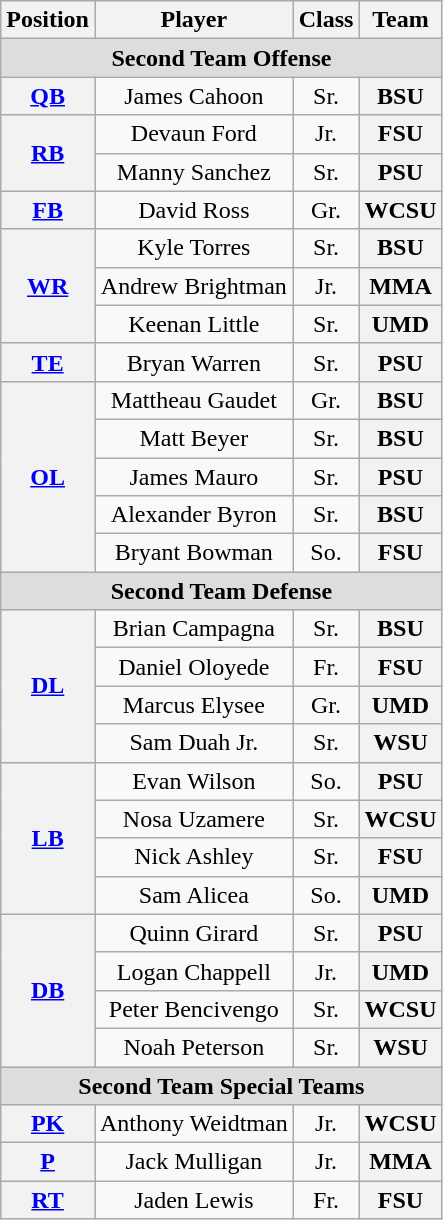<table class="wikitable">
<tr>
<th>Position</th>
<th>Player</th>
<th>Class</th>
<th>Team</th>
</tr>
<tr>
<td colspan="4" style="text-align:center; background:#ddd;"><strong>Second Team Offense</strong></td>
</tr>
<tr style="text-align:center;">
<th rowspan="1"><a href='#'>QB</a></th>
<td>James Cahoon</td>
<td>Sr.</td>
<th>BSU</th>
</tr>
<tr style="text-align:center;">
<th rowspan="2"><a href='#'>RB</a></th>
<td>Devaun Ford</td>
<td>Jr.</td>
<th>FSU</th>
</tr>
<tr style="text-align:center;">
<td>Manny Sanchez</td>
<td>Sr.</td>
<th>PSU</th>
</tr>
<tr style="text-align:center;">
<th rowspan="1"><a href='#'>FB</a></th>
<td>David Ross</td>
<td>Gr.</td>
<th>WCSU</th>
</tr>
<tr style="text-align:center;">
<th rowspan="3"><a href='#'>WR</a></th>
<td>Kyle Torres</td>
<td>Sr.</td>
<th>BSU</th>
</tr>
<tr style="text-align:center;">
<td>Andrew Brightman</td>
<td>Jr.</td>
<th>MMA</th>
</tr>
<tr style="text-align:center;">
<td>Keenan Little</td>
<td>Sr.</td>
<th>UMD</th>
</tr>
<tr style="text-align:center;">
<th rowspan="1"><a href='#'>TE</a></th>
<td>Bryan Warren</td>
<td>Sr.</td>
<th>PSU</th>
</tr>
<tr style="text-align:center;">
<th rowspan="5"><a href='#'>OL</a></th>
<td>Mattheau Gaudet</td>
<td>Gr.</td>
<th>BSU</th>
</tr>
<tr style="text-align:center;">
<td>Matt Beyer</td>
<td>Sr.</td>
<th>BSU</th>
</tr>
<tr style="text-align:center;">
<td>James Mauro</td>
<td>Sr.</td>
<th>PSU</th>
</tr>
<tr style="text-align:center;">
<td>Alexander Byron</td>
<td>Sr.</td>
<th>BSU</th>
</tr>
<tr style="text-align:center;">
<td>Bryant Bowman</td>
<td>So.</td>
<th>FSU</th>
</tr>
<tr style="text-align:center;">
<td colspan="4" style="text-align:center; background:#ddd;"><strong>Second Team Defense</strong></td>
</tr>
<tr style="text-align:center;">
<th rowspan="4"><a href='#'>DL</a></th>
<td>Brian Campagna</td>
<td>Sr.</td>
<th>BSU</th>
</tr>
<tr style="text-align:center;">
<td>Daniel Oloyede</td>
<td>Fr.</td>
<th>FSU</th>
</tr>
<tr style="text-align:center;">
<td>Marcus Elysee</td>
<td>Gr.</td>
<th>UMD</th>
</tr>
<tr style="text-align:center;">
<td>Sam Duah Jr.</td>
<td>Sr.</td>
<th>WSU</th>
</tr>
<tr style="text-align:center;">
<th rowspan="4"><a href='#'>LB</a></th>
<td>Evan Wilson</td>
<td>So.</td>
<th>PSU</th>
</tr>
<tr style="text-align:center;">
<td>Nosa Uzamere</td>
<td>Sr.</td>
<th>WCSU</th>
</tr>
<tr style="text-align:center;">
<td>Nick Ashley</td>
<td>Sr.</td>
<th>FSU</th>
</tr>
<tr style="text-align:center;">
<td>Sam Alicea</td>
<td>So.</td>
<th>UMD</th>
</tr>
<tr style="text-align:center;">
<th rowspan="4"><a href='#'>DB</a></th>
<td>Quinn Girard</td>
<td>Sr.</td>
<th>PSU</th>
</tr>
<tr style="text-align:center;">
<td>Logan Chappell</td>
<td>Jr.</td>
<th>UMD</th>
</tr>
<tr style="text-align:center;">
<td>Peter Bencivengo</td>
<td>Sr.</td>
<th>WCSU</th>
</tr>
<tr style="text-align:center;">
<td>Noah Peterson</td>
<td>Sr.</td>
<th>WSU</th>
</tr>
<tr>
<td colspan="4" style="text-align:center; background:#ddd;"><strong>Second Team Special Teams</strong></td>
</tr>
<tr style="text-align:center;">
<th rowspan="1"><a href='#'>PK</a></th>
<td>Anthony Weidtman</td>
<td>Jr.</td>
<th>WCSU</th>
</tr>
<tr style="text-align:center;">
<th rowspan="1"><a href='#'>P</a></th>
<td>Jack Mulligan</td>
<td>Jr.</td>
<th>MMA</th>
</tr>
<tr style="text-align:center;">
<th rowspan="1"><a href='#'>RT</a></th>
<td>Jaden Lewis</td>
<td>Fr.</td>
<th>FSU</th>
</tr>
</table>
